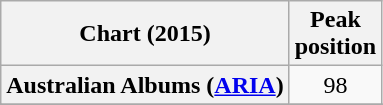<table class="wikitable sortable plainrowheaders" style="text-align:center">
<tr>
<th scope="col">Chart (2015)</th>
<th scope="col">Peak<br>position</th>
</tr>
<tr>
<th scope="row">Australian Albums (<a href='#'>ARIA</a>)</th>
<td>98</td>
</tr>
<tr>
</tr>
<tr>
</tr>
<tr>
</tr>
<tr>
</tr>
<tr>
</tr>
<tr>
</tr>
<tr>
</tr>
</table>
